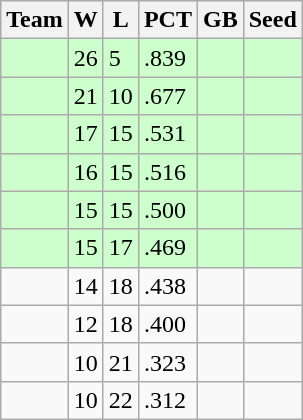<table class=wikitable>
<tr>
<th>Team</th>
<th>W</th>
<th>L</th>
<th>PCT</th>
<th>GB</th>
<th>Seed</th>
</tr>
<tr bgcolor=#ccffcc>
<td></td>
<td>26</td>
<td>5</td>
<td>.839</td>
<td></td>
<td></td>
</tr>
<tr bgcolor=#ccffcc>
<td></td>
<td>21</td>
<td>10</td>
<td>.677</td>
<td></td>
<td></td>
</tr>
<tr bgcolor=#ccffcc>
<td></td>
<td>17</td>
<td>15</td>
<td>.531</td>
<td></td>
<td></td>
</tr>
<tr bgcolor=#ccffcc>
<td></td>
<td>16</td>
<td>15</td>
<td>.516</td>
<td></td>
<td></td>
</tr>
<tr bgcolor=#ccffcc>
<td></td>
<td>15</td>
<td>15</td>
<td>.500</td>
<td></td>
<td></td>
</tr>
<tr bgcolor=#ccffcc>
<td></td>
<td>15</td>
<td>17</td>
<td>.469</td>
<td></td>
<td></td>
</tr>
<tr>
<td></td>
<td>14</td>
<td>18</td>
<td>.438</td>
<td></td>
<td></td>
</tr>
<tr>
<td></td>
<td>12</td>
<td>18</td>
<td>.400</td>
<td></td>
<td></td>
</tr>
<tr>
<td></td>
<td>10</td>
<td>21</td>
<td>.323</td>
<td></td>
<td></td>
</tr>
<tr>
<td></td>
<td>10</td>
<td>22</td>
<td>.312</td>
<td></td>
<td></td>
</tr>
</table>
